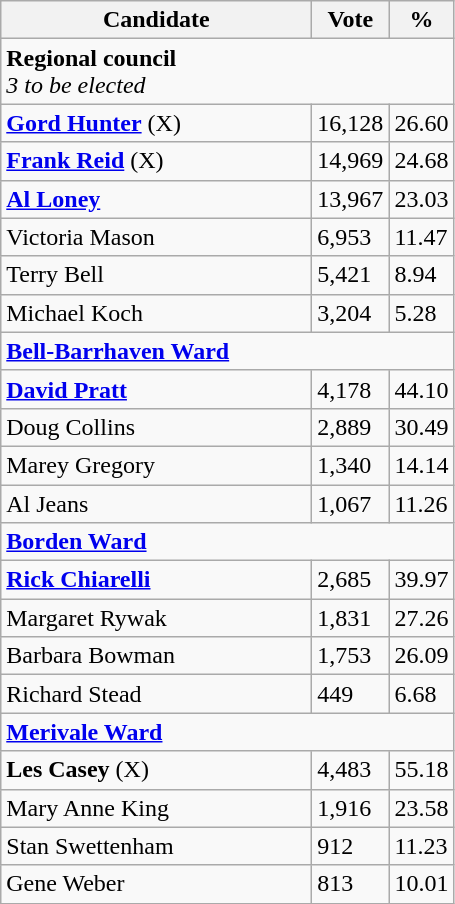<table class="wikitable">
<tr>
<th bgcolor="#DDDDFF" width="200px">Candidate</th>
<th bgcolor="#DDDDFF">Vote</th>
<th bgcolor="#DDDDFF">%</th>
</tr>
<tr>
<td colspan="4"><strong>Regional council</strong> <br> <em>3 to be elected</em></td>
</tr>
<tr>
<td><strong><a href='#'>Gord Hunter</a></strong> (X)</td>
<td>16,128</td>
<td>26.60</td>
</tr>
<tr>
<td><strong><a href='#'>Frank Reid</a></strong> (X)</td>
<td>14,969</td>
<td>24.68</td>
</tr>
<tr>
<td><strong><a href='#'>Al Loney</a></strong></td>
<td>13,967</td>
<td>23.03</td>
</tr>
<tr>
<td>Victoria Mason</td>
<td>6,953</td>
<td>11.47</td>
</tr>
<tr>
<td>Terry Bell</td>
<td>5,421</td>
<td>8.94</td>
</tr>
<tr>
<td>Michael Koch</td>
<td>3,204</td>
<td>5.28</td>
</tr>
<tr>
<td colspan="4"><strong><a href='#'>Bell-Barrhaven Ward</a></strong></td>
</tr>
<tr>
<td><strong><a href='#'>David Pratt</a></strong></td>
<td>4,178</td>
<td>44.10</td>
</tr>
<tr>
<td>Doug Collins</td>
<td>2,889</td>
<td>30.49</td>
</tr>
<tr>
<td>Marey Gregory</td>
<td>1,340</td>
<td>14.14</td>
</tr>
<tr>
<td>Al Jeans</td>
<td>1,067</td>
<td>11.26</td>
</tr>
<tr>
<td colspan="4"><strong><a href='#'>Borden Ward</a></strong></td>
</tr>
<tr>
<td><strong><a href='#'>Rick Chiarelli</a></strong></td>
<td>2,685</td>
<td>39.97</td>
</tr>
<tr>
<td>Margaret Rywak</td>
<td>1,831</td>
<td>27.26</td>
</tr>
<tr>
<td>Barbara Bowman</td>
<td>1,753</td>
<td>26.09</td>
</tr>
<tr>
<td>Richard Stead</td>
<td>449</td>
<td>6.68</td>
</tr>
<tr>
<td colspan="4"><strong><a href='#'>Merivale Ward</a></strong></td>
</tr>
<tr>
<td><strong>Les Casey</strong> (X)</td>
<td>4,483</td>
<td>55.18</td>
</tr>
<tr>
<td>Mary Anne King</td>
<td>1,916</td>
<td>23.58</td>
</tr>
<tr>
<td>Stan Swettenham</td>
<td>912</td>
<td>11.23</td>
</tr>
<tr>
<td>Gene Weber</td>
<td>813</td>
<td>10.01</td>
</tr>
</table>
